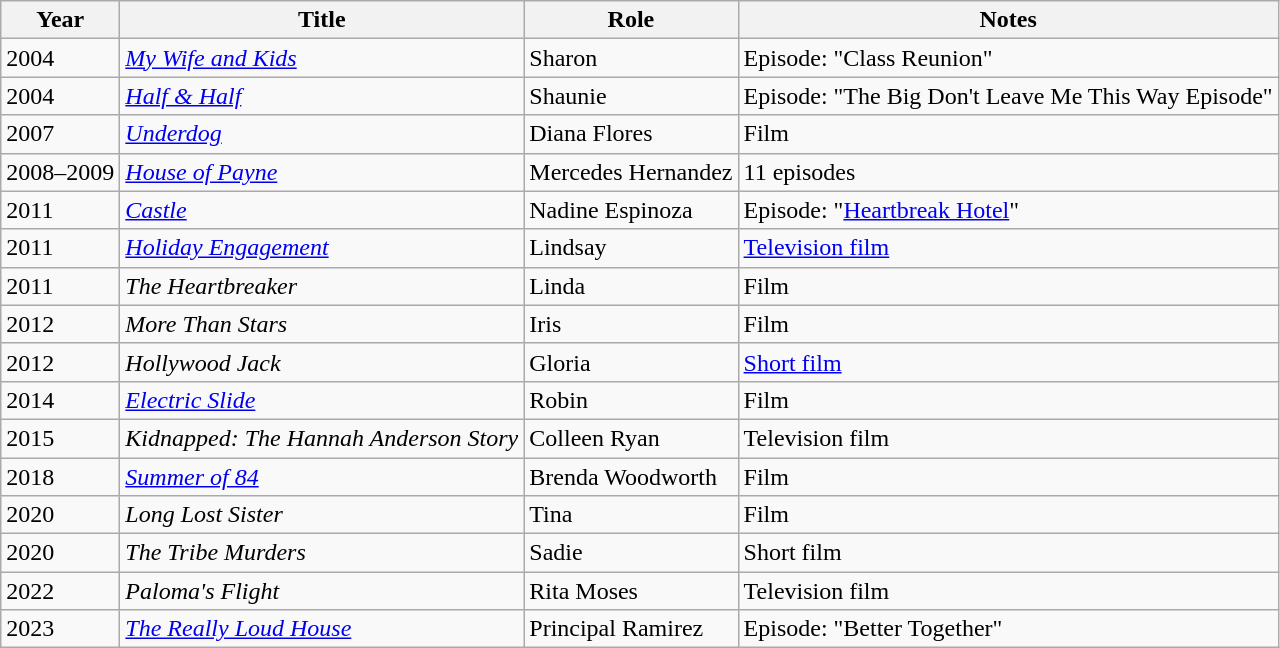<table class="wikitable">
<tr>
<th>Year</th>
<th>Title</th>
<th>Role</th>
<th>Notes</th>
</tr>
<tr>
<td>2004</td>
<td><em><a href='#'>My Wife and Kids</a></em></td>
<td>Sharon</td>
<td>Episode: "Class Reunion"</td>
</tr>
<tr>
<td>2004</td>
<td><em><a href='#'>Half & Half</a></em></td>
<td>Shaunie</td>
<td>Episode: "The Big Don't Leave Me This Way Episode"</td>
</tr>
<tr>
<td>2007</td>
<td><em><a href='#'>Underdog</a></em></td>
<td>Diana Flores</td>
<td>Film</td>
</tr>
<tr>
<td>2008–2009</td>
<td><em><a href='#'>House of Payne</a></em></td>
<td>Mercedes Hernandez</td>
<td>11 episodes</td>
</tr>
<tr>
<td>2011</td>
<td><em><a href='#'>Castle</a></em></td>
<td>Nadine Espinoza</td>
<td>Episode: "<a href='#'>Heartbreak Hotel</a>"</td>
</tr>
<tr>
<td>2011</td>
<td><em><a href='#'>Holiday Engagement</a></em></td>
<td>Lindsay</td>
<td><a href='#'>Television film</a></td>
</tr>
<tr>
<td>2011</td>
<td><em>The Heartbreaker</em></td>
<td>Linda</td>
<td>Film</td>
</tr>
<tr>
<td>2012</td>
<td><em>More Than Stars</em></td>
<td>Iris</td>
<td>Film</td>
</tr>
<tr>
<td>2012</td>
<td><em>Hollywood Jack</em></td>
<td>Gloria</td>
<td><a href='#'>Short film</a></td>
</tr>
<tr>
<td>2014</td>
<td><em><a href='#'>Electric Slide</a></em></td>
<td>Robin</td>
<td>Film</td>
</tr>
<tr>
<td>2015</td>
<td><em>Kidnapped: The Hannah Anderson Story</em></td>
<td>Colleen Ryan</td>
<td>Television film</td>
</tr>
<tr>
<td>2018</td>
<td><em><a href='#'>Summer of 84</a></em></td>
<td>Brenda Woodworth</td>
<td>Film</td>
</tr>
<tr>
<td>2020</td>
<td><em>Long Lost Sister</em></td>
<td>Tina</td>
<td>Film</td>
</tr>
<tr>
<td>2020</td>
<td><em>The Tribe Murders</em></td>
<td>Sadie</td>
<td>Short film</td>
</tr>
<tr>
<td>2022</td>
<td><em>Paloma's Flight</em></td>
<td>Rita Moses</td>
<td>Television film</td>
</tr>
<tr>
<td>2023</td>
<td><em><a href='#'>The Really Loud House</a></em></td>
<td>Principal Ramirez</td>
<td>Episode: "Better Together"</td>
</tr>
</table>
